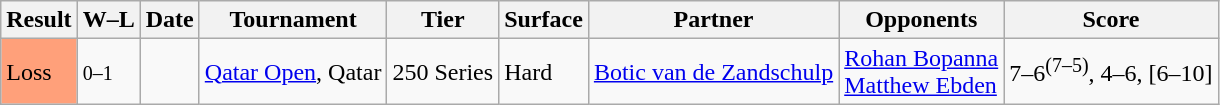<table class="sortable wikitable">
<tr>
<th>Result</th>
<th class="unsortable">W–L</th>
<th>Date</th>
<th>Tournament</th>
<th>Tier</th>
<th>Surface</th>
<th>Partner</th>
<th>Opponents</th>
<th class="unsortable">Score</th>
</tr>
<tr>
<td bgcolor=FFA07A>Loss</td>
<td><small>0–1</small></td>
<td><a href='#'></a></td>
<td><a href='#'>Qatar Open</a>, Qatar</td>
<td>250 Series</td>
<td>Hard</td>
<td> <a href='#'>Botic van de Zandschulp</a></td>
<td> <a href='#'>Rohan Bopanna</a><br>  <a href='#'>Matthew Ebden</a></td>
<td>7–6<sup>(7–5)</sup>, 4–6, [6–10]</td>
</tr>
</table>
